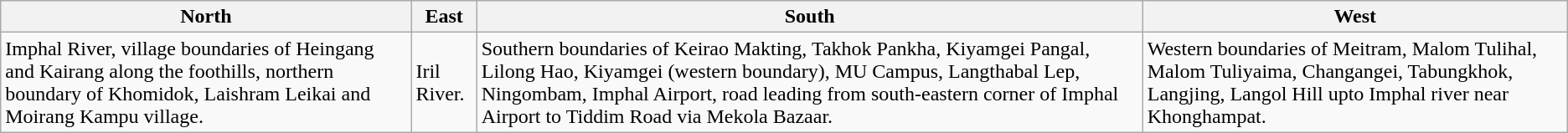<table class="wikitable">
<tr>
<th>North</th>
<th>East</th>
<th>South</th>
<th>West</th>
</tr>
<tr>
<td>Imphal River, village boundaries of Heingang and Kairang along the foothills, northern boundary of Khomidok, Laishram Leikai and Moirang Kampu village.</td>
<td>Iril River.</td>
<td>Southern boundaries of Keirao Makting, Takhok Pankha, Kiyamgei Pangal, Lilong Hao, Kiyamgei (western boundary), MU Campus, Langthabal Lep, Ningombam, Imphal Airport, road leading from south-eastern corner of Imphal Airport to Tiddim Road via Mekola Bazaar.</td>
<td>Western boundaries of Meitram, Malom Tulihal, Malom Tuliyaima, Changangei, Tabungkhok, Langjing, Langol Hill upto Imphal river near Khonghampat.</td>
</tr>
</table>
